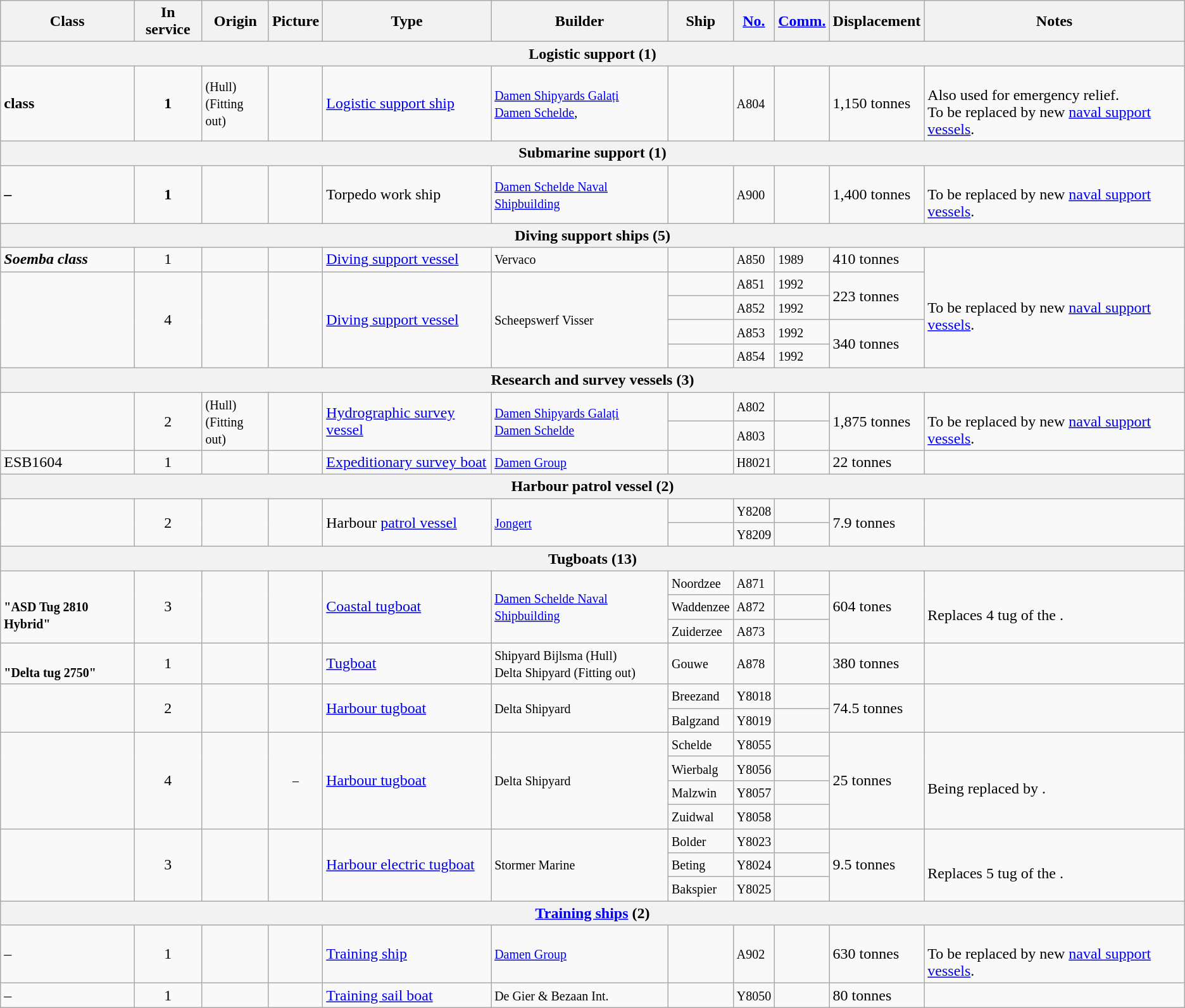<table class="wikitable">
<tr>
<th>Class</th>
<th>In service</th>
<th>Origin</th>
<th>Picture</th>
<th>Type</th>
<th>Builder</th>
<th>Ship</th>
<th><a href='#'>No.</a></th>
<th><a href='#'>Comm.</a></th>
<th>Displacement</th>
<th>Notes</th>
</tr>
<tr>
<th colspan="11"><strong>Logistic support (1)</strong></th>
</tr>
<tr>
<td><strong> class</strong></td>
<td style="text-align: center;"><strong>1</strong></td>
<td> <small>(Hull)</small><br> <small>(Fitting out)</small></td>
<td></td>
<td><a href='#'>Logistic support ship</a></td>
<td><a href='#'><small>Damen Shipyards Galați</small></a><br><small><a href='#'>Damen Schelde</a>,</small></td>
<td><small></small></td>
<td><small>A804</small></td>
<td><small></small></td>
<td>1,150 tonnes</td>
<td><br>Also used for emergency relief.<br>To be replaced by new <a href='#'>naval support vessels</a>.</td>
</tr>
<tr>
<th colspan="11">Submarine support (1)</th>
</tr>
<tr>
<td><strong>–</strong></td>
<td style="text-align: center;"><strong>1</strong></td>
<td></td>
<td></td>
<td>Torpedo work ship</td>
<td><a href='#'><small>Damen Schelde Naval Shipbuilding</small></a></td>
<td><small></small></td>
<td><small>A900</small></td>
<td><small></small></td>
<td>1,400 tonnes</td>
<td><br>To be replaced by new <a href='#'>naval support vessels</a>.</td>
</tr>
<tr>
<th colspan="11">Diving support ships (5)</th>
</tr>
<tr>
<td><strong><em>Soemba<em> class<strong></td>
<td style="text-align: center;"></strong>1<strong></td>
<td></td>
<td></td>
<td><a href='#'>Diving support vessel</a></td>
<td><small>Vervaco</small></td>
<td><small></small></td>
<td><small>A850</small></td>
<td><small>1989</small></td>
<td>410 tonnes</td>
<td rowspan="5"><br>To be replaced by new <a href='#'>naval support vessels</a>.</td>
</tr>
<tr>
<td rowspan="4"></strong><strong></td>
<td rowspan="4" style="text-align: center;"></strong>4<strong></td>
<td rowspan="4"></td>
<td rowspan="4"></td>
<td rowspan="4"><a href='#'>Diving support vessel</a></td>
<td rowspan="4"><small>Scheepswerf Visser</small></td>
<td><small></small></td>
<td><small>A851</small></td>
<td><small>1992</small></td>
<td rowspan="2">223 tonnes</td>
</tr>
<tr>
<td><small></small></td>
<td><small>A852</small></td>
<td><small>1992</small></td>
</tr>
<tr>
<td><small></small></td>
<td><small>A853</small></td>
<td><small>1992</small></td>
<td rowspan="2">340 tonnes</td>
</tr>
<tr>
<td><small></small></td>
<td><small>A854</small></td>
<td><small>1992</small></td>
</tr>
<tr>
<th colspan="11">Research and survey vessels (3)</th>
</tr>
<tr>
<td rowspan="2"></strong><strong></td>
<td rowspan="2" style="text-align: center;"></strong>2<strong></td>
<td rowspan="2"> <small>(Hull)</small><br> <small>(Fitting out)</small></td>
<td rowspan="2"></td>
<td rowspan="2"><a href='#'>Hydrographic survey vessel</a></td>
<td rowspan="2"><a href='#'><small>Damen Shipyards Galați</small></a><br><small><a href='#'>Damen Schelde</a></small></td>
<td><small></small></td>
<td><small>A802</small></td>
<td><small></small></td>
<td rowspan="2">1,875 tonnes</td>
<td rowspan="2"><br>To be replaced by new <a href='#'>naval support vessels</a>.</td>
</tr>
<tr>
<td><small></small></td>
<td><small>A803</small></td>
<td><small></small></td>
</tr>
<tr>
<td></strong>ESB1604<strong></td>
<td style="text-align: center;"></strong>1<strong></td>
<td></td>
<td></td>
<td><a href='#'>Expeditionary survey boat</a></td>
<td><a href='#'><small>Damen Group</small></a></td>
<td><small></small></td>
<td><small>H8021</small></td>
<td><small></small></td>
<td>22 tonnes</td>
<td></td>
</tr>
<tr>
<th colspan="11">Harbour patrol vessel (2)</th>
</tr>
<tr>
<td rowspan="2"></strong><strong></td>
<td rowspan="2" style="text-align: center;"></strong>2<strong></td>
<td rowspan="2"></td>
<td rowspan="2"></td>
<td rowspan="2">Harbour <a href='#'>patrol vessel</a></td>
<td rowspan="2"><small><a href='#'>Jongert</a></small></td>
<td><small></small></td>
<td><small>Y8208</small></td>
<td><small></small></td>
<td rowspan="2">7.9 tonnes</td>
<td rowspan="2"></td>
</tr>
<tr>
<td><small></small></td>
<td><small>Y8209</small></td>
<td><small></small></td>
</tr>
<tr>
<th colspan="11">Tugboats (13)</th>
</tr>
<tr>
<td rowspan="3"></strong><strong><br><small></em>"ASD Tug 2810 Hybrid"<em></small></td>
<td rowspan="3" style="text-align: center;"></strong>3<strong></td>
<td rowspan="3"></td>
<td rowspan="3"></td>
<td rowspan="3"><a href='#'>Coastal tugboat</a></td>
<td rowspan="3"><a href='#'><small>Damen Schelde Naval Shipbuilding</small></a></td>
<td><small></em>Noordzee<em></small></td>
<td><small>A871</small></td>
<td><small></small></td>
<td rowspan="3">604 tones</td>
<td rowspan="3"><br>Replaces 4 tug of the .</td>
</tr>
<tr>
<td><small></em>Waddenzee<em></small></td>
<td><small>A872</small></td>
<td><small></small></td>
</tr>
<tr>
<td><small></em>Zuiderzee<em></small></td>
<td><small>A873</small></td>
<td><small></small></td>
</tr>
<tr>
<td></strong><strong><br><small></em>"Delta tug 2750"<em></small></td>
<td style="text-align: center;"></strong>1<strong></td>
<td></td>
<td></td>
<td><a href='#'>Tugboat</a></td>
<td><small>Shipyard Bijlsma (Hull)</small><br><small>Delta Shipyard  (Fitting out)</small></td>
<td><small></em>Gouwe<em></small></td>
<td><small>A878</small></td>
<td><small></small></td>
<td>380 tonnes</td>
<td></td>
</tr>
<tr>
<td rowspan="2"></strong><strong></td>
<td rowspan="2" style="text-align: center;"></strong>2<strong></td>
<td rowspan="2"></td>
<td rowspan="2"></td>
<td rowspan="2"><a href='#'>Harbour tugboat</a></td>
<td rowspan="2"><small>Delta Shipyard</small></td>
<td><small></em>Breezand<em></small></td>
<td><small>Y8018</small></td>
<td><small></small></td>
<td rowspan="2">74.5 tonnes</td>
<td rowspan="2"></td>
</tr>
<tr>
<td><small></em>Balgzand<em></small></td>
<td><small>Y8019</small></td>
<td><small></small></td>
</tr>
<tr>
<td rowspan="4"></strong><strong></td>
<td rowspan="4" style="text-align: center;"></strong>4<strong></td>
<td rowspan="4"></td>
<td rowspan="4" style="text-align: center;"><small>–</small></td>
<td rowspan="4"><a href='#'>Harbour tugboat</a></td>
<td rowspan="4"><small>Delta Shipyard</small></td>
<td><small></em>Schelde<em></small></td>
<td><small>Y8055</small></td>
<td><small></small></td>
<td rowspan="4">25 tonnes</td>
<td rowspan="4"><br>Being replaced by .</td>
</tr>
<tr>
<td><small></em>Wierbalg<em></small></td>
<td><small>Y8056</small></td>
<td><small></small></td>
</tr>
<tr>
<td><small></em>Malzwin<em></small></td>
<td><small>Y8057</small></td>
<td><small></small></td>
</tr>
<tr>
<td><small></em>Zuidwal<em></small></td>
<td><small>Y8058</small></td>
<td><small></small></td>
</tr>
<tr>
<td rowspan="3"></strong><strong></td>
<td rowspan="3" style="text-align: center;"></strong>3<strong></td>
<td rowspan="3"></td>
<td rowspan="3"></td>
<td rowspan="3"><a href='#'>Harbour electric tugboat</a></td>
<td rowspan="3"><small>Stormer Marine</small></td>
<td></em><small>Bolder</small><em></td>
<td><small>Y8023</small></td>
<td><small></small></td>
<td rowspan="3">9.5 tonnes</td>
<td rowspan="3"><br>Replaces 5 tug of the .</td>
</tr>
<tr>
<td></em><small>Beting</small><em></td>
<td><small>Y8024</small></td>
<td><small></small></td>
</tr>
<tr>
<td></em><small>Bakspier</small><em></td>
<td><small>Y8025</small></td>
<td><small></small></td>
</tr>
<tr>
<th colspan="11"><a href='#'>Training ships</a> (2)</th>
</tr>
<tr>
<td></strong>–<strong></td>
<td style="text-align: center;"></strong>1<strong></td>
<td></td>
<td></td>
<td><a href='#'>Training ship</a></td>
<td><a href='#'><small>Damen Group</small></a></td>
<td><small></small></td>
<td><small>A902</small></td>
<td><small></small></td>
<td>630 tonnes</td>
<td><br>To be replaced by new <a href='#'>naval support vessels</a>.</td>
</tr>
<tr>
<td></strong>–<strong></td>
<td style="text-align: center;"></strong>1<strong></td>
<td></td>
<td></td>
<td><a href='#'>Training sail boat</a></td>
<td><small>De Gier & Bezaan Int.</small></td>
<td><small></small></td>
<td><small>Y8050</small></td>
<td><small></small></td>
<td>80 tonnes</td>
<td></td>
</tr>
</table>
